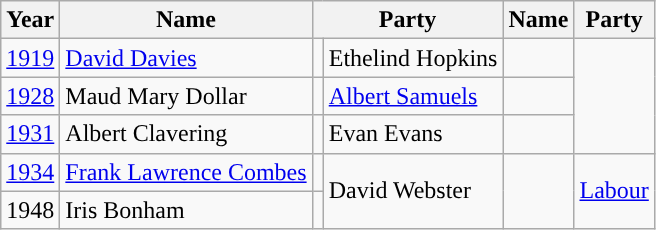<table class="wikitable">
<tr>
<th>Year</th>
<th>Name</th>
<th colspan=2>Party</th>
<th>Name</th>
<th colspan=2>Party</th>
</tr>
<tr>
<td><a href='#'>1919</a></td>
<td><a href='#'>David Davies</a></td>
<td></td>
<td>Ethelind Hopkins</td>
<td></td>
</tr>
<tr>
<td><a href='#'>1928</a></td>
<td>Maud Mary Dollar</td>
<td></td>
<td><a href='#'>Albert Samuels</a></td>
<td></td>
</tr>
<tr>
<td><a href='#'>1931</a></td>
<td>Albert Clavering</td>
<td></td>
<td>Evan Evans</td>
<td></td>
</tr>
<tr>
<td><a href='#'>1934</a></td>
<td><a href='#'>Frank Lawrence Combes</a></td>
<td></td>
<td rowspan=2>David Webster</td>
<td rowspan=2 style="background-color: "></td>
<td rowspan=2><a href='#'>Labour</a></td>
</tr>
<tr>
<td>1948</td>
<td>Iris Bonham</td>
<td></td>
</tr>
</table>
